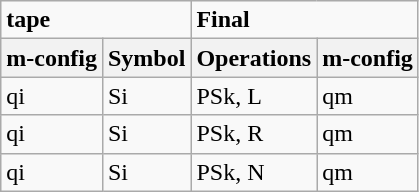<table class="wikitable">
<tr>
<td colspan="2"><strong>tape</strong></td>
<td colspan="2"><strong>Final</strong></td>
</tr>
<tr>
<th>m-config</th>
<th>Symbol</th>
<th>Operations</th>
<th>m-config</th>
</tr>
<tr>
<td>qi</td>
<td>Si</td>
<td>PSk, L</td>
<td>qm</td>
</tr>
<tr>
<td>qi</td>
<td>Si</td>
<td>PSk, R</td>
<td>qm</td>
</tr>
<tr>
<td>qi</td>
<td>Si</td>
<td>PSk, N</td>
<td>qm</td>
</tr>
</table>
